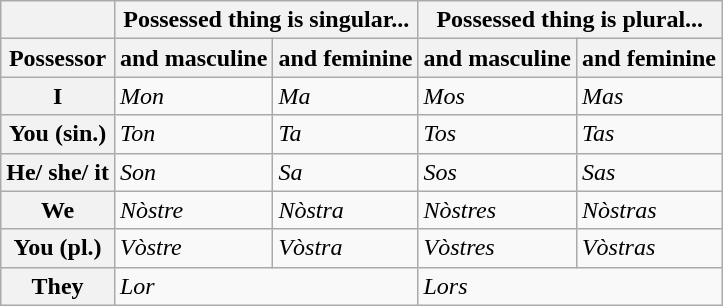<table class="wikitable">
<tr>
<th scope = "col"></th>
<th scope = "col" colspan="2">Possessed thing is singular...</th>
<th scope = "col" colspan ="2">Possessed thing is plural...</th>
</tr>
<tr>
<th scope = "row">Possessor</th>
<th scope = "col">and masculine</th>
<th scope = "col">and feminine</th>
<th scope = "col">and masculine</th>
<th scope = "col">and feminine</th>
</tr>
<tr>
<th scope = "row">I</th>
<td><em>Mon</em></td>
<td><em>Ma</em></td>
<td><em>Mos</em></td>
<td><em>Mas</em></td>
</tr>
<tr>
<th>You (sin.)</th>
<td><em>Ton</em></td>
<td><em>Ta</em></td>
<td><em>Tos</em></td>
<td><em>Tas</em></td>
</tr>
<tr>
<th>He/ she/ it</th>
<td><em>Son</em></td>
<td><em>Sa</em></td>
<td><em>Sos</em></td>
<td><em>Sas</em></td>
</tr>
<tr>
<th>We</th>
<td><em>Nòstre</em></td>
<td><em>Nòstra</em></td>
<td><em>Nòstres</em></td>
<td><em>Nòstras</em></td>
</tr>
<tr>
<th>You (pl.)</th>
<td><em>Vòstre</em></td>
<td><em>Vòstra</em></td>
<td><em>Vòstres</em></td>
<td><em>Vòstras</em></td>
</tr>
<tr>
<th>They</th>
<td colspan = "2"><em>Lor</em></td>
<td colspan = "2"><em>Lors</em></td>
</tr>
</table>
